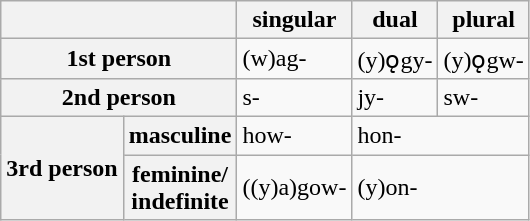<table class="wikitable">
<tr>
<th colspan="2"></th>
<th>singular</th>
<th>dual</th>
<th>plural</th>
</tr>
<tr>
<th colspan="2">1st person</th>
<td>(w)ag-</td>
<td>(y)ǫgy-</td>
<td>(y)ǫgw-</td>
</tr>
<tr>
<th colspan="2">2nd person</th>
<td>s-</td>
<td>jy-</td>
<td>sw-</td>
</tr>
<tr>
<th rowspan="2">3rd person</th>
<th>masculine</th>
<td>how-</td>
<td colspan="2">hon-</td>
</tr>
<tr>
<th>feminine/<br>indefinite</th>
<td>((y)a)gow-</td>
<td colspan="2">(y)on-</td>
</tr>
</table>
